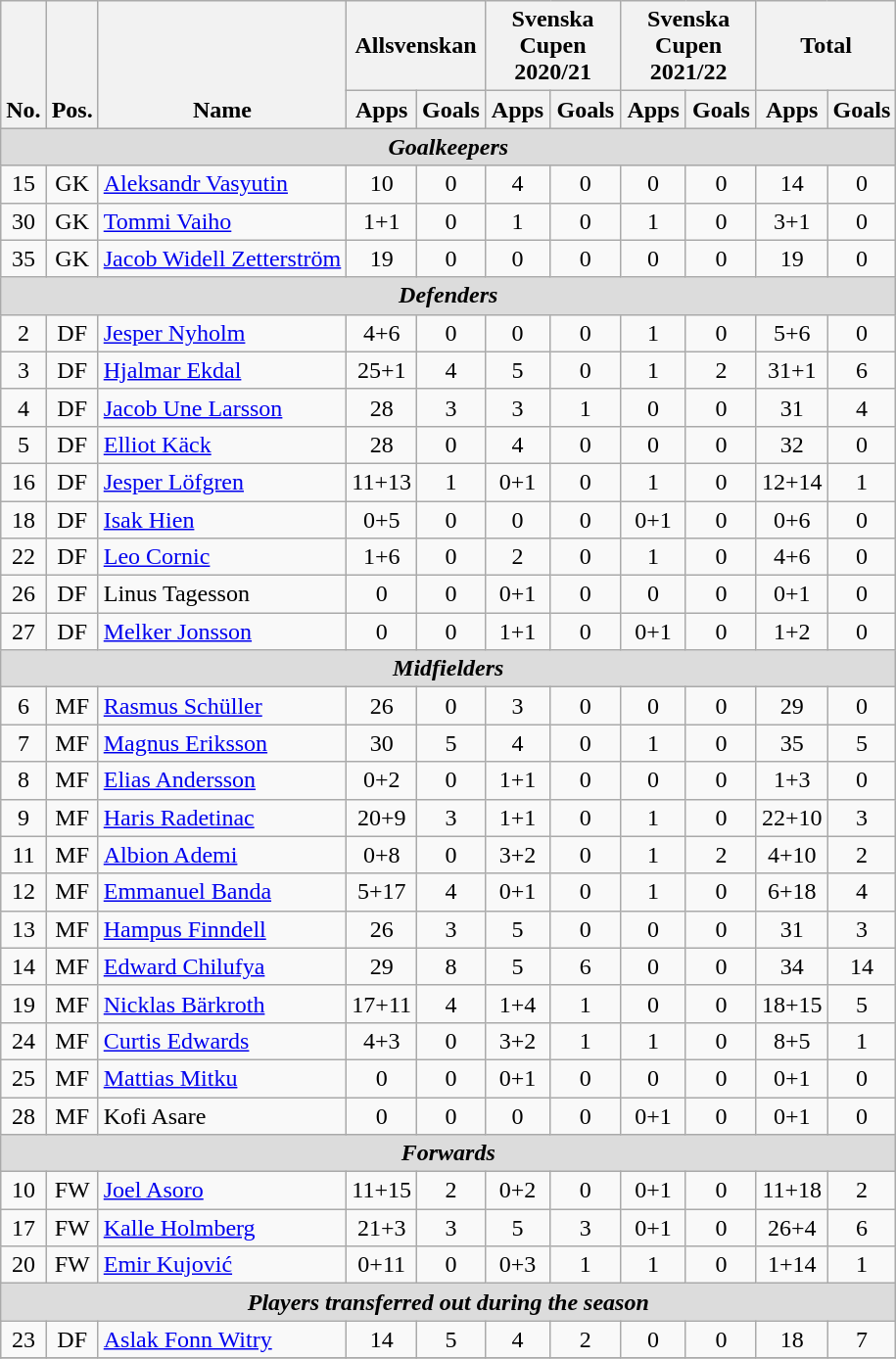<table class="wikitable sortable" style="text-align:center">
<tr>
<th rowspan="2" style="vertical-align:bottom;">No.</th>
<th rowspan="2" style="vertical-align:bottom;">Pos.</th>
<th rowspan="2" style="vertical-align:bottom;">Name</th>
<th colspan="2" style="width:85px;">Allsvenskan</th>
<th colspan="2" style="width:85px;">Svenska Cupen 2020/21</th>
<th colspan="2" style="width:85px;">Svenska Cupen 2021/22</th>
<th colspan="2" style="width:85px;">Total</th>
</tr>
<tr>
<th>Apps</th>
<th>Goals</th>
<th>Apps</th>
<th>Goals</th>
<th>Apps</th>
<th>Goals</th>
<th>Apps</th>
<th>Goals</th>
</tr>
<tr>
<th colspan=14 style=background:#dcdcdc; text-align:center><em>Goalkeepers</em></th>
</tr>
<tr>
<td>15</td>
<td>GK</td>
<td align="left"> <a href='#'>Aleksandr Vasyutin</a></td>
<td>10</td>
<td>0</td>
<td>4</td>
<td>0</td>
<td>0</td>
<td>0</td>
<td>14</td>
<td>0</td>
</tr>
<tr>
<td>30</td>
<td>GK</td>
<td align="left"> <a href='#'>Tommi Vaiho</a></td>
<td>1+1</td>
<td>0</td>
<td>1</td>
<td>0</td>
<td>1</td>
<td>0</td>
<td>3+1</td>
<td>0</td>
</tr>
<tr>
<td>35</td>
<td>GK</td>
<td align="left"> <a href='#'>Jacob Widell Zetterström</a></td>
<td>19</td>
<td>0</td>
<td>0</td>
<td>0</td>
<td>0</td>
<td>0</td>
<td>19</td>
<td>0</td>
</tr>
<tr>
<th colspan=14 style=background:#dcdcdc; text-align:center><em>Defenders</em></th>
</tr>
<tr>
<td>2</td>
<td>DF</td>
<td align="left"> <a href='#'>Jesper Nyholm</a></td>
<td>4+6</td>
<td>0</td>
<td>0</td>
<td>0</td>
<td>1</td>
<td>0</td>
<td>5+6</td>
<td>0</td>
</tr>
<tr>
<td>3</td>
<td>DF</td>
<td align="left"> <a href='#'>Hjalmar Ekdal</a></td>
<td>25+1</td>
<td>4</td>
<td>5</td>
<td>0</td>
<td>1</td>
<td>2</td>
<td>31+1</td>
<td>6</td>
</tr>
<tr>
<td>4</td>
<td>DF</td>
<td align="left"> <a href='#'>Jacob Une Larsson</a></td>
<td>28</td>
<td>3</td>
<td>3</td>
<td>1</td>
<td>0</td>
<td>0</td>
<td>31</td>
<td>4</td>
</tr>
<tr>
<td>5</td>
<td>DF</td>
<td align="left"> <a href='#'>Elliot Käck</a></td>
<td>28</td>
<td>0</td>
<td>4</td>
<td>0</td>
<td>0</td>
<td>0</td>
<td>32</td>
<td>0</td>
</tr>
<tr>
<td>16</td>
<td>DF</td>
<td align="left"> <a href='#'>Jesper Löfgren</a></td>
<td>11+13</td>
<td>1</td>
<td>0+1</td>
<td>0</td>
<td>1</td>
<td>0</td>
<td>12+14</td>
<td>1</td>
</tr>
<tr>
<td>18</td>
<td>DF</td>
<td align="left"> <a href='#'>Isak Hien</a></td>
<td>0+5</td>
<td>0</td>
<td>0</td>
<td>0</td>
<td>0+1</td>
<td>0</td>
<td>0+6</td>
<td>0</td>
</tr>
<tr>
<td>22</td>
<td>DF</td>
<td align="left"> <a href='#'>Leo Cornic</a></td>
<td>1+6</td>
<td>0</td>
<td>2</td>
<td>0</td>
<td>1</td>
<td>0</td>
<td>4+6</td>
<td>0</td>
</tr>
<tr>
<td>26</td>
<td>DF</td>
<td align="left"> Linus Tagesson</td>
<td>0</td>
<td>0</td>
<td>0+1</td>
<td>0</td>
<td>0</td>
<td>0</td>
<td>0+1</td>
<td>0</td>
</tr>
<tr>
<td>27</td>
<td>DF</td>
<td align="left"> <a href='#'>Melker Jonsson</a></td>
<td>0</td>
<td>0</td>
<td>1+1</td>
<td>0</td>
<td>0+1</td>
<td>0</td>
<td>1+2</td>
<td>0</td>
</tr>
<tr>
<th colspan=14 style=background:#dcdcdc; text-align:center><em>Midfielders</em></th>
</tr>
<tr>
<td>6</td>
<td>MF</td>
<td align="left"> <a href='#'>Rasmus Schüller</a></td>
<td>26</td>
<td>0</td>
<td>3</td>
<td>0</td>
<td>0</td>
<td>0</td>
<td>29</td>
<td>0</td>
</tr>
<tr>
<td>7</td>
<td>MF</td>
<td align="left"> <a href='#'>Magnus Eriksson</a></td>
<td>30</td>
<td>5</td>
<td>4</td>
<td>0</td>
<td>1</td>
<td>0</td>
<td>35</td>
<td>5</td>
</tr>
<tr>
<td>8</td>
<td>MF</td>
<td align="left"> <a href='#'>Elias Andersson</a></td>
<td>0+2</td>
<td>0</td>
<td>1+1</td>
<td>0</td>
<td>0</td>
<td>0</td>
<td>1+3</td>
<td>0</td>
</tr>
<tr>
<td>9</td>
<td>MF</td>
<td align="left"> <a href='#'>Haris Radetinac</a></td>
<td>20+9</td>
<td>3</td>
<td>1+1</td>
<td>0</td>
<td>1</td>
<td>0</td>
<td>22+10</td>
<td>3</td>
</tr>
<tr>
<td>11</td>
<td>MF</td>
<td align="left"> <a href='#'>Albion Ademi</a></td>
<td>0+8</td>
<td>0</td>
<td>3+2</td>
<td>0</td>
<td>1</td>
<td>2</td>
<td>4+10</td>
<td>2</td>
</tr>
<tr>
<td>12</td>
<td>MF</td>
<td align="left"> <a href='#'>Emmanuel Banda</a></td>
<td>5+17</td>
<td>4</td>
<td>0+1</td>
<td>0</td>
<td>1</td>
<td>0</td>
<td>6+18</td>
<td>4</td>
</tr>
<tr>
<td>13</td>
<td>MF</td>
<td align="left"> <a href='#'>Hampus Finndell</a></td>
<td>26</td>
<td>3</td>
<td>5</td>
<td>0</td>
<td>0</td>
<td>0</td>
<td>31</td>
<td>3</td>
</tr>
<tr>
<td>14</td>
<td>MF</td>
<td align="left"> <a href='#'>Edward Chilufya</a></td>
<td>29</td>
<td>8</td>
<td>5</td>
<td>6</td>
<td>0</td>
<td>0</td>
<td>34</td>
<td>14</td>
</tr>
<tr>
<td>19</td>
<td>MF</td>
<td align="left"> <a href='#'>Nicklas Bärkroth</a></td>
<td>17+11</td>
<td>4</td>
<td>1+4</td>
<td>1</td>
<td>0</td>
<td>0</td>
<td>18+15</td>
<td>5</td>
</tr>
<tr>
<td>24</td>
<td>MF</td>
<td align="left"> <a href='#'>Curtis Edwards</a></td>
<td>4+3</td>
<td>0</td>
<td>3+2</td>
<td>1</td>
<td>1</td>
<td>0</td>
<td>8+5</td>
<td>1</td>
</tr>
<tr>
<td>25</td>
<td>MF</td>
<td align="left"> <a href='#'>Mattias Mitku</a></td>
<td>0</td>
<td>0</td>
<td>0+1</td>
<td>0</td>
<td>0</td>
<td>0</td>
<td>0+1</td>
<td>0</td>
</tr>
<tr>
<td>28</td>
<td>MF</td>
<td align="left"> Kofi Asare</td>
<td>0</td>
<td>0</td>
<td>0</td>
<td>0</td>
<td>0+1</td>
<td>0</td>
<td>0+1</td>
<td>0</td>
</tr>
<tr>
<th colspan=14 style=background:#dcdcdc; text-align:center><em>Forwards</em></th>
</tr>
<tr>
<td>10</td>
<td>FW</td>
<td align="left"> <a href='#'>Joel Asoro</a></td>
<td>11+15</td>
<td>2</td>
<td>0+2</td>
<td>0</td>
<td>0+1</td>
<td>0</td>
<td>11+18</td>
<td>2</td>
</tr>
<tr>
<td>17</td>
<td>FW</td>
<td align="left"> <a href='#'>Kalle Holmberg</a></td>
<td>21+3</td>
<td>3</td>
<td>5</td>
<td>3</td>
<td>0+1</td>
<td>0</td>
<td>26+4</td>
<td>6</td>
</tr>
<tr>
<td>20</td>
<td>FW</td>
<td align="left"> <a href='#'>Emir Kujović</a></td>
<td>0+11</td>
<td>0</td>
<td>0+3</td>
<td>1</td>
<td>1</td>
<td>0</td>
<td>1+14</td>
<td>1</td>
</tr>
<tr>
<th colspan=14 style=background:#dcdcdc; text-align:center><em>Players transferred out during the season</em></th>
</tr>
<tr>
<td>23</td>
<td>DF</td>
<td align="left"> <a href='#'>Aslak Fonn Witry</a></td>
<td>14</td>
<td>5</td>
<td>4</td>
<td>2</td>
<td>0</td>
<td>0</td>
<td>18</td>
<td>7</td>
</tr>
<tr>
</tr>
</table>
